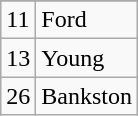<table class="wikitable">
<tr>
</tr>
<tr>
<td>11</td>
<td>Ford</td>
</tr>
<tr>
<td>13</td>
<td>Young</td>
</tr>
<tr>
<td>26</td>
<td>Bankston</td>
</tr>
</table>
